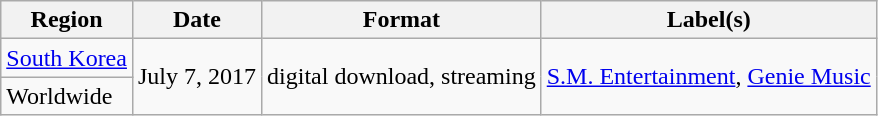<table class="wikitable">
<tr>
<th>Region</th>
<th>Date</th>
<th>Format</th>
<th>Label(s)</th>
</tr>
<tr>
<td><a href='#'>South Korea</a></td>
<td rowspan="2">July 7, 2017</td>
<td rowspan="2">digital download, streaming</td>
<td rowspan="2"><a href='#'>S.M. Entertainment</a>, <a href='#'>Genie Music</a></td>
</tr>
<tr>
<td>Worldwide</td>
</tr>
</table>
